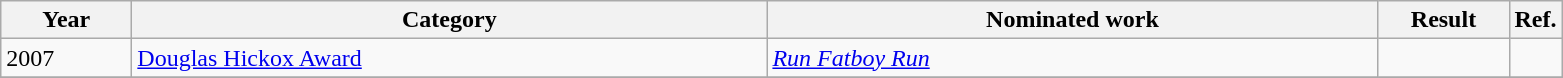<table class=wikitable>
<tr>
<th scope="col" style="width:5em;">Year</th>
<th scope="col" style="width:26em;">Category</th>
<th scope="col" style="width:25em;">Nominated work</th>
<th scope="col" style="width:5em;">Result</th>
<th>Ref.</th>
</tr>
<tr>
<td>2007</td>
<td><a href='#'>Douglas Hickox Award</a></td>
<td><em><a href='#'>Run Fatboy Run</a></em></td>
<td></td>
<td></td>
</tr>
<tr>
</tr>
</table>
